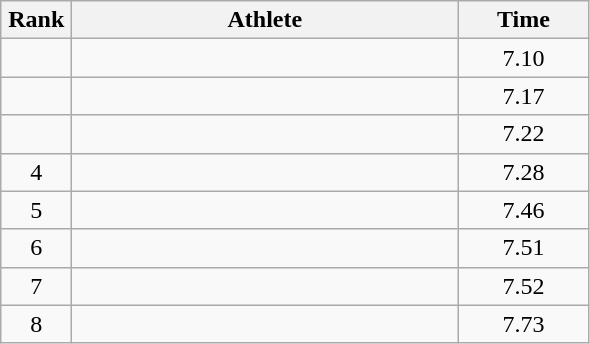<table class=wikitable style="text-align:center">
<tr>
<th width=40>Rank</th>
<th width=250>Athlete</th>
<th width=80>Time</th>
</tr>
<tr>
<td></td>
<td align=left></td>
<td>7.10</td>
</tr>
<tr>
<td></td>
<td align=left></td>
<td>7.17</td>
</tr>
<tr>
<td></td>
<td align=left></td>
<td>7.22</td>
</tr>
<tr>
<td>4</td>
<td align=left></td>
<td>7.28</td>
</tr>
<tr>
<td>5</td>
<td align=left></td>
<td>7.46</td>
</tr>
<tr>
<td>6</td>
<td align=left></td>
<td>7.51</td>
</tr>
<tr>
<td>7</td>
<td align=left></td>
<td>7.52</td>
</tr>
<tr>
<td>8</td>
<td align=left></td>
<td>7.73</td>
</tr>
</table>
